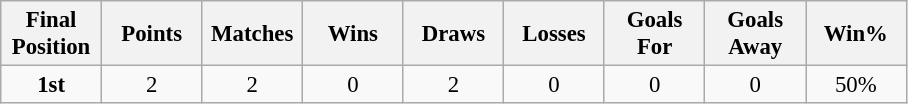<table class="wikitable" style="font-size: 95%; text-align: center;">
<tr>
<th width=60>Final Position</th>
<th width=60>Points</th>
<th width=60>Matches</th>
<th width=60>Wins</th>
<th width=60>Draws</th>
<th width=60>Losses</th>
<th width=60>Goals For</th>
<th width=60>Goals Away</th>
<th width=60>Win%</th>
</tr>
<tr>
<td><strong>1st</strong></td>
<td>2</td>
<td>2</td>
<td>0</td>
<td>2</td>
<td>0</td>
<td>0</td>
<td>0</td>
<td>50%</td>
</tr>
</table>
